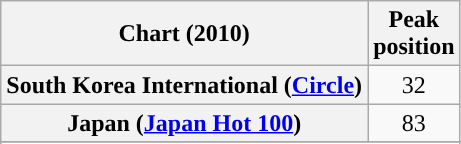<table class="wikitable sortable plainrowheaders">
<tr>
<th align="center">Chart (2010)</th>
<th align="center">Peak<br>position</th>
</tr>
<tr>
<th scope="row">South Korea International (<a href='#'>Circle</a>)</th>
<td align="center">32</td>
</tr>
<tr>
<th scope="row">Japan (<a href='#'>Japan Hot 100</a>)</th>
<td style="text-align:center">83</td>
</tr>
<tr>
</tr>
<tr>
</tr>
<tr>
</tr>
</table>
